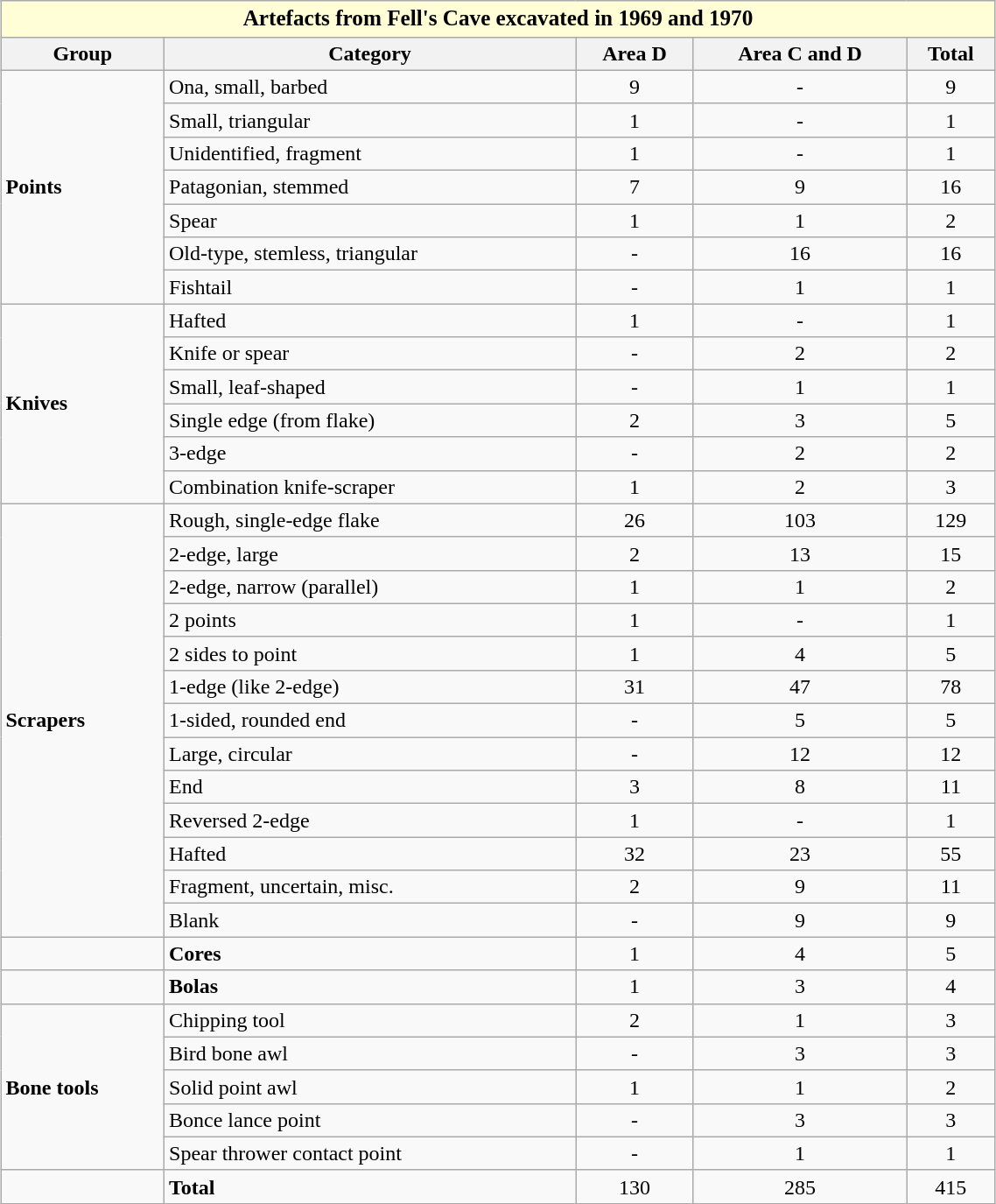<table class="wikitable" style="margin:auto; text-align:center; width:60%">
<tr>
<th colspan="33" style="text-align:center; font-size:105%; background:#fffed6; color:#000000;">Artefacts from Fell's Cave excavated in 1969 and 1970</th>
</tr>
<tr>
<th>Group</th>
<th>Category</th>
<th>Area D</th>
<th>Area C and D</th>
<th>Total</th>
</tr>
<tr>
<td style="text-align:left" rowspan="7"><strong>Points</strong></td>
<td style="text-align:left">Ona, small, barbed</td>
<td>9</td>
<td>-</td>
<td>9</td>
</tr>
<tr>
<td style="text-align:left">Small, triangular</td>
<td>1</td>
<td>-</td>
<td>1</td>
</tr>
<tr>
<td style="text-align:left">Unidentified, fragment</td>
<td>1</td>
<td>-</td>
<td>1</td>
</tr>
<tr>
<td style="text-align:left">Patagonian, stemmed</td>
<td>7</td>
<td>9</td>
<td>16</td>
</tr>
<tr>
<td style="text-align:left">Spear</td>
<td>1</td>
<td>1</td>
<td>2</td>
</tr>
<tr>
<td style="text-align:left">Old-type, stemless, triangular</td>
<td>-</td>
<td>16</td>
<td>16</td>
</tr>
<tr>
<td style="text-align:left">Fishtail</td>
<td>-</td>
<td>1</td>
<td>1</td>
</tr>
<tr>
<td style="text-align:left" rowspan="6"><strong>Knives</strong></td>
<td style="text-align:left">Hafted</td>
<td>1</td>
<td>-</td>
<td>1</td>
</tr>
<tr>
<td style="text-align:left">Knife or spear</td>
<td>-</td>
<td>2</td>
<td>2</td>
</tr>
<tr>
<td style="text-align:left">Small, leaf-shaped</td>
<td>-</td>
<td>1</td>
<td>1</td>
</tr>
<tr>
<td style="text-align:left">Single edge (from flake)</td>
<td>2</td>
<td>3</td>
<td>5</td>
</tr>
<tr>
<td style="text-align:left">3-edge</td>
<td>-</td>
<td>2</td>
<td>2</td>
</tr>
<tr>
<td style="text-align:left">Combination knife-scraper</td>
<td>1</td>
<td>2</td>
<td>3</td>
</tr>
<tr>
<td style="text-align:left" rowspan="13"><strong>Scrapers</strong></td>
<td style="text-align:left">Rough, single-edge flake</td>
<td>26</td>
<td>103</td>
<td>129</td>
</tr>
<tr>
<td style="text-align:left">2-edge, large</td>
<td>2</td>
<td>13</td>
<td>15</td>
</tr>
<tr>
<td style="text-align:left">2-edge, narrow (parallel)</td>
<td>1</td>
<td>1</td>
<td>2</td>
</tr>
<tr>
<td style="text-align:left">2 points</td>
<td>1</td>
<td>-</td>
<td>1</td>
</tr>
<tr>
<td style="text-align:left">2 sides to point</td>
<td>1</td>
<td>4</td>
<td>5</td>
</tr>
<tr>
<td style="text-align:left">1-edge (like 2-edge)</td>
<td>31</td>
<td>47</td>
<td>78</td>
</tr>
<tr>
<td style="text-align:left">1-sided, rounded end</td>
<td>-</td>
<td>5</td>
<td>5</td>
</tr>
<tr>
<td style="text-align:left">Large, circular</td>
<td>-</td>
<td>12</td>
<td>12</td>
</tr>
<tr>
<td style="text-align:left">End</td>
<td>3</td>
<td>8</td>
<td>11</td>
</tr>
<tr>
<td style="text-align:left">Reversed 2-edge</td>
<td>1</td>
<td>-</td>
<td>1</td>
</tr>
<tr>
<td style="text-align:left">Hafted</td>
<td>32</td>
<td>23</td>
<td>55</td>
</tr>
<tr>
<td style="text-align:left">Fragment, uncertain, misc.</td>
<td>2</td>
<td>9</td>
<td>11</td>
</tr>
<tr>
<td style="text-align:left">Blank</td>
<td>-</td>
<td>9</td>
<td>9</td>
</tr>
<tr>
<td style="text-align:left"></td>
<td style="text-align:left"><strong>Cores</strong></td>
<td>1</td>
<td>4</td>
<td>5</td>
</tr>
<tr>
<td style="text-align:left"></td>
<td style="text-align:left"><strong>Bolas</strong></td>
<td>1</td>
<td>3</td>
<td>4</td>
</tr>
<tr>
<td style="text-align:left" rowspan="5"><strong>Bone tools</strong></td>
<td style="text-align:left">Chipping tool</td>
<td>2</td>
<td>1</td>
<td>3</td>
</tr>
<tr>
<td style="text-align:left">Bird bone awl</td>
<td>-</td>
<td>3</td>
<td>3</td>
</tr>
<tr>
<td style="text-align:left">Solid point awl</td>
<td>1</td>
<td>1</td>
<td>2</td>
</tr>
<tr>
<td style="text-align:left">Bonce lance point</td>
<td>-</td>
<td>3</td>
<td>3</td>
</tr>
<tr>
<td style="text-align:left">Spear thrower contact point</td>
<td>-</td>
<td>1</td>
<td>1</td>
</tr>
<tr>
<td style="text-align:left"></td>
<td style="text-align:left"><strong>Total</strong></td>
<td>130</td>
<td>285</td>
<td>415</td>
</tr>
</table>
